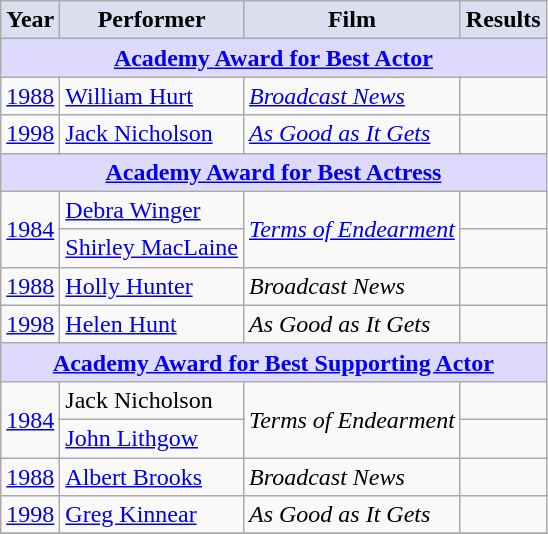<table class="wikitable">
<tr>
<th style="background-color:#dadeef;">Year</th>
<th style="background-color:#dadeef;">Performer</th>
<th style="background-color:#dadeef;">Film</th>
<th style="background-color:#dadeef;">Results</th>
</tr>
<tr>
<td colspan="4" style="background-color:#dddafe; text-align:center;"><strong><a href='#'>Academy Award for Best Actor</a></strong></td>
</tr>
<tr>
<td><a href='#'>1988</a></td>
<td><a href='#'>William Hurt</a></td>
<td><a href='#'><em>Broadcast News</em></a></td>
<td></td>
</tr>
<tr>
<td><a href='#'>1998</a></td>
<td><a href='#'>Jack Nicholson</a></td>
<td><em><a href='#'>As Good as It Gets</a></em></td>
<td></td>
</tr>
<tr>
<td colspan="4" style="background-color:#dddafe; text-align:center;"><strong><a href='#'>Academy Award for Best Actress</a></strong></td>
</tr>
<tr>
<td rowspan="2"><a href='#'>1984</a></td>
<td><a href='#'>Debra Winger</a></td>
<td rowspan="2"><em><a href='#'>Terms of Endearment</a></em></td>
<td></td>
</tr>
<tr>
<td><a href='#'>Shirley MacLaine</a></td>
<td></td>
</tr>
<tr>
<td><a href='#'>1988</a></td>
<td><a href='#'>Holly Hunter</a></td>
<td><em>Broadcast News</em></td>
<td></td>
</tr>
<tr>
<td><a href='#'>1998</a></td>
<td><a href='#'>Helen Hunt</a></td>
<td><em>As Good as It Gets</em></td>
<td></td>
</tr>
<tr>
<td colspan="4" style="background-color:#dddafe; text-align:center;"><strong><a href='#'>Academy Award for Best Supporting Actor</a></strong></td>
</tr>
<tr>
<td rowspan="2"><a href='#'>1984</a></td>
<td>Jack Nicholson</td>
<td rowspan="2"><em>Terms of Endearment</em></td>
<td></td>
</tr>
<tr>
<td><a href='#'>John Lithgow</a></td>
<td></td>
</tr>
<tr>
<td><a href='#'>1988</a></td>
<td><a href='#'>Albert Brooks</a></td>
<td><em>Broadcast News</em></td>
<td></td>
</tr>
<tr>
<td><a href='#'>1998</a></td>
<td><a href='#'>Greg Kinnear</a></td>
<td><em>As Good as It Gets</em></td>
<td></td>
</tr>
<tr>
</tr>
</table>
